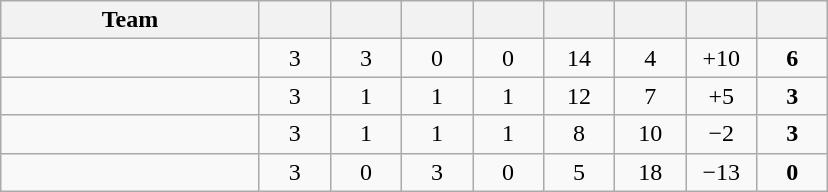<table class="wikitable" style="text-align:center;">
<tr>
<th width=165>Team</th>
<th width=40></th>
<th width=40></th>
<th width=40></th>
<th width=40></th>
<th width=40></th>
<th width=40></th>
<th width=40></th>
<th width=40></th>
</tr>
<tr>
<td style="text-align:left;"></td>
<td>3</td>
<td>3</td>
<td>0</td>
<td>0</td>
<td>14</td>
<td>4</td>
<td>+10</td>
<td><strong>6</strong></td>
</tr>
<tr>
<td style="text-align:left;"></td>
<td>3</td>
<td>1</td>
<td>1</td>
<td>1</td>
<td>12</td>
<td>7</td>
<td>+5</td>
<td><strong>3</strong></td>
</tr>
<tr>
<td style="text-align:left;"></td>
<td>3</td>
<td>1</td>
<td>1</td>
<td>1</td>
<td>8</td>
<td>10</td>
<td>−2</td>
<td><strong>3</strong></td>
</tr>
<tr>
<td style="text-align:left;"></td>
<td>3</td>
<td>0</td>
<td>3</td>
<td>0</td>
<td>5</td>
<td>18</td>
<td>−13</td>
<td><strong>0</strong></td>
</tr>
</table>
